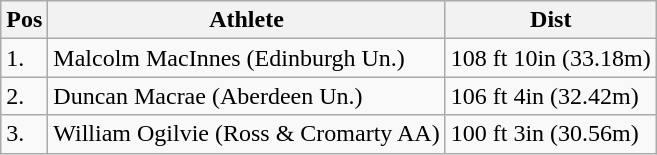<table class="wikitable">
<tr>
<th>Pos</th>
<th>Athlete</th>
<th>Dist</th>
</tr>
<tr>
<td>1.</td>
<td>Malcolm MacInnes (Edinburgh Un.)</td>
<td>108 ft 10in (33.18m)</td>
</tr>
<tr>
<td>2.</td>
<td>Duncan Macrae (Aberdeen Un.)</td>
<td>106 ft 4in (32.42m)</td>
</tr>
<tr>
<td>3.</td>
<td>William Ogilvie (Ross & Cromarty AA)</td>
<td>100 ft 3in (30.56m)</td>
</tr>
</table>
